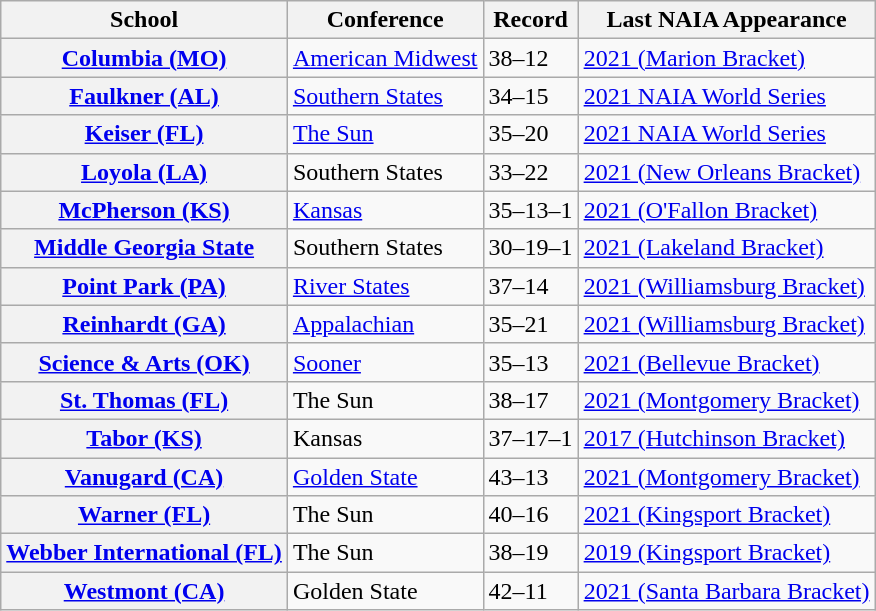<table class = "wikitable sortable plainrowheaders">
<tr>
<th>School</th>
<th>Conference</th>
<th>Record</th>
<th>Last NAIA Appearance</th>
</tr>
<tr>
<th scope="row"><a href='#'>Columbia (MO)</a></th>
<td><a href='#'>American Midwest</a></td>
<td>38–12</td>
<td><a href='#'>2021 (Marion Bracket)</a></td>
</tr>
<tr>
<th scope="row"><a href='#'>Faulkner (AL)</a></th>
<td><a href='#'>Southern States</a></td>
<td>34–15</td>
<td><a href='#'>2021 NAIA World Series</a></td>
</tr>
<tr>
<th scope="row"><a href='#'>Keiser (FL)</a></th>
<td><a href='#'>The Sun</a></td>
<td>35–20</td>
<td><a href='#'>2021 NAIA World Series</a></td>
</tr>
<tr>
<th scope="row"><a href='#'>Loyola (LA)</a></th>
<td>Southern States</td>
<td>33–22</td>
<td><a href='#'>2021 (New Orleans Bracket)</a></td>
</tr>
<tr>
<th scope="row"><a href='#'>McPherson (KS)</a></th>
<td><a href='#'>Kansas</a></td>
<td>35–13–1</td>
<td><a href='#'>2021 (O'Fallon Bracket)</a></td>
</tr>
<tr>
<th scope="row"><a href='#'>Middle Georgia State</a></th>
<td>Southern States</td>
<td>30–19–1</td>
<td><a href='#'>2021 (Lakeland Bracket)</a></td>
</tr>
<tr>
<th scope="row"><a href='#'>Point Park (PA)</a></th>
<td><a href='#'>River States</a></td>
<td>37–14</td>
<td><a href='#'>2021 (Williamsburg Bracket)</a></td>
</tr>
<tr>
<th scope="row"><a href='#'>Reinhardt (GA)</a></th>
<td><a href='#'>Appalachian</a></td>
<td>35–21</td>
<td><a href='#'>2021 (Williamsburg Bracket)</a></td>
</tr>
<tr>
<th scope="row"><a href='#'>Science & Arts (OK)</a></th>
<td><a href='#'>Sooner</a></td>
<td>35–13</td>
<td><a href='#'>2021 (Bellevue Bracket)</a></td>
</tr>
<tr>
<th scope="row"><a href='#'>St. Thomas (FL)</a></th>
<td>The Sun</td>
<td>38–17</td>
<td><a href='#'>2021 (Montgomery Bracket)</a></td>
</tr>
<tr>
<th scope="row"><a href='#'>Tabor (KS)</a></th>
<td>Kansas</td>
<td>37–17–1</td>
<td><a href='#'>2017 (Hutchinson Bracket)</a></td>
</tr>
<tr>
<th scope="row"><a href='#'>Vanugard (CA)</a></th>
<td><a href='#'>Golden State</a></td>
<td>43–13</td>
<td><a href='#'>2021 (Montgomery Bracket)</a></td>
</tr>
<tr>
<th scope="row"><a href='#'>Warner (FL)</a></th>
<td>The Sun</td>
<td>40–16</td>
<td><a href='#'>2021 (Kingsport Bracket)</a></td>
</tr>
<tr>
<th scope="row"><a href='#'>Webber International (FL)</a></th>
<td>The Sun</td>
<td>38–19</td>
<td><a href='#'>2019 (Kingsport Bracket)</a></td>
</tr>
<tr>
<th scope="row"><a href='#'>Westmont (CA)</a></th>
<td>Golden State</td>
<td>42–11</td>
<td><a href='#'>2021 (Santa Barbara Bracket)</a></td>
</tr>
</table>
